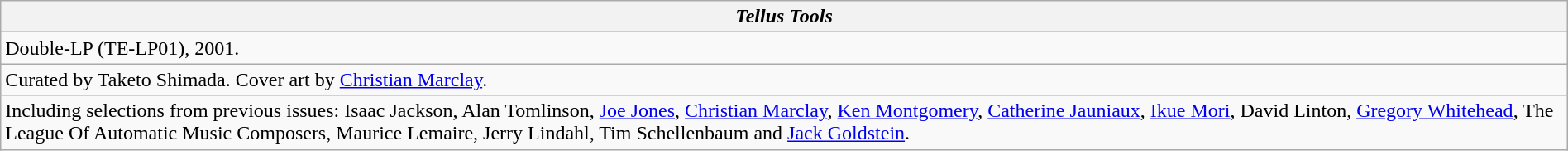<table class="wikitable" style="width:100%;">
<tr>
<th><div><em>Tellus Tools</em></div></th>
</tr>
<tr>
<td>Double-LP (TE-LP01), 2001.</td>
</tr>
<tr>
<td>Curated by Taketo Shimada. Cover art by <a href='#'>Christian Marclay</a>.</td>
</tr>
<tr>
<td>Including selections from previous issues: Isaac Jackson, Alan Tomlinson, <a href='#'>Joe Jones</a>, <a href='#'>Christian Marclay</a>, <a href='#'>Ken Montgomery</a>, <a href='#'>Catherine Jauniaux</a>, <a href='#'>Ikue Mori</a>, David Linton, <a href='#'>Gregory Whitehead</a>, The League Of Automatic Music Composers, Maurice Lemaire, Jerry Lindahl, Tim Schellenbaum and <a href='#'>Jack Goldstein</a>.</td>
</tr>
</table>
